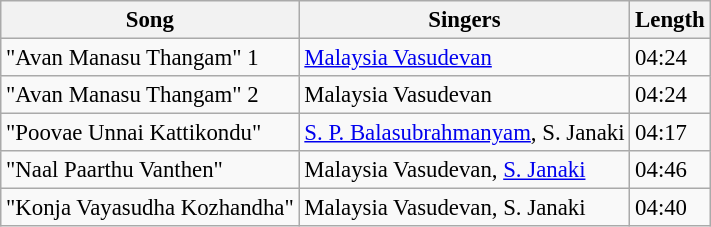<table class="wikitable" style="font-size:95%;">
<tr>
<th>Song</th>
<th>Singers</th>
<th>Length</th>
</tr>
<tr>
<td>"Avan Manasu Thangam" 1</td>
<td><a href='#'>Malaysia Vasudevan</a></td>
<td>04:24</td>
</tr>
<tr>
<td>"Avan Manasu Thangam" 2</td>
<td>Malaysia Vasudevan</td>
<td>04:24</td>
</tr>
<tr>
<td>"Poovae Unnai Kattikondu"</td>
<td><a href='#'>S. P. Balasubrahmanyam</a>, S. Janaki</td>
<td>04:17</td>
</tr>
<tr>
<td>"Naal Paarthu Vanthen"</td>
<td>Malaysia Vasudevan, <a href='#'>S. Janaki</a></td>
<td>04:46</td>
</tr>
<tr>
<td>"Konja Vayasudha Kozhandha"</td>
<td>Malaysia Vasudevan, S. Janaki</td>
<td>04:40</td>
</tr>
</table>
